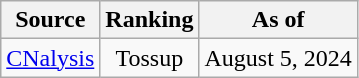<table class="wikitable">
<tr>
<th>Source</th>
<th>Ranking</th>
<th>As of</th>
</tr>
<tr>
<td><a href='#'>CNalysis</a></td>
<td align="center" data-sort-value="4">Tossup</td>
<td>August 5, 2024</td>
</tr>
</table>
